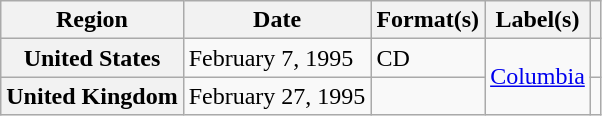<table class="wikitable plainrowheaders">
<tr>
<th scope="col">Region</th>
<th scope="col">Date</th>
<th scope="col">Format(s)</th>
<th scope="col">Label(s)</th>
<th scope="col"></th>
</tr>
<tr>
<th scope="row">United States</th>
<td>February 7, 1995</td>
<td>CD</td>
<td rowspan="2"><a href='#'>Columbia</a></td>
<td></td>
</tr>
<tr>
<th scope="row">United Kingdom</th>
<td>February 27, 1995</td>
<td></td>
<td></td>
</tr>
</table>
